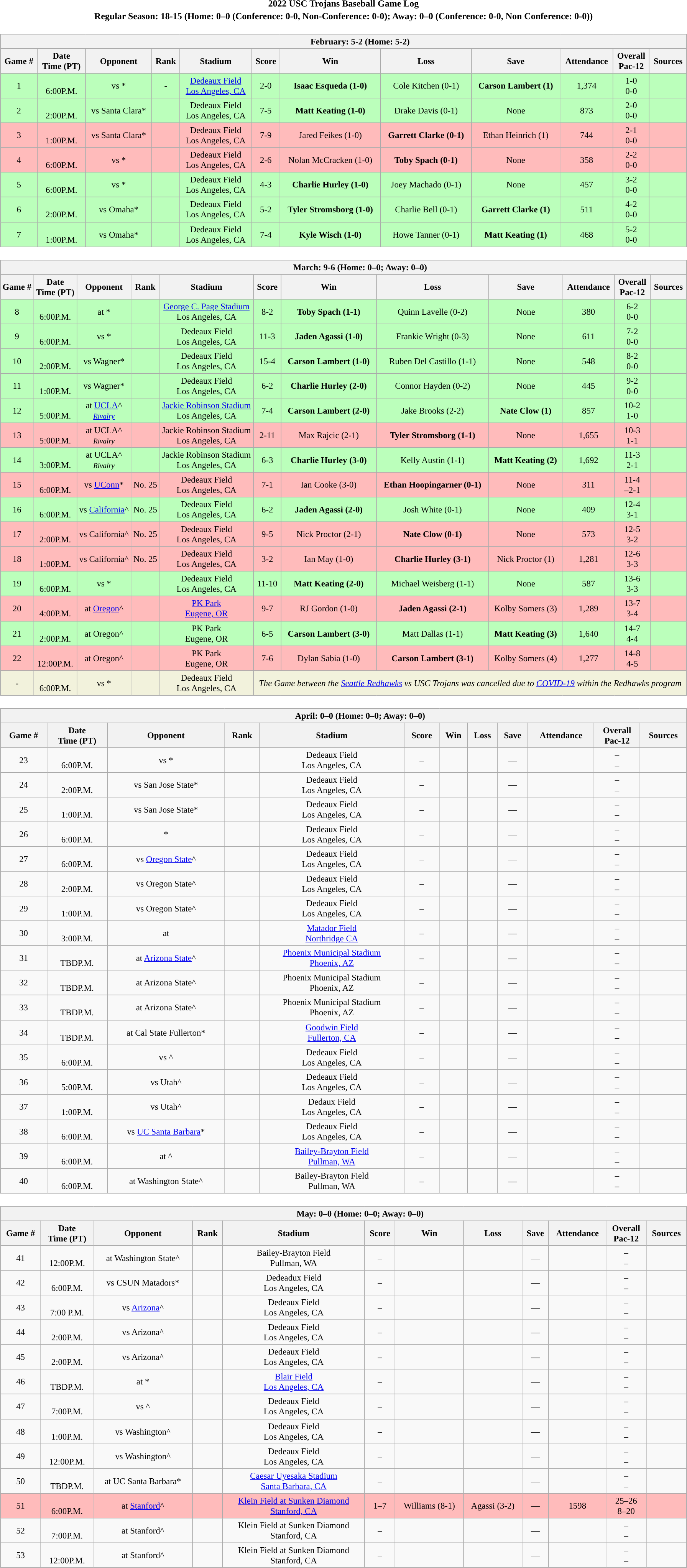<table class="toccolours" width=95% style="margin:1.5em auto; text-align:center;">
<tr>
<th>2022 USC Trojans Baseball Game Log</th>
</tr>
<tr>
<th>Regular Season: 18-15 (Home: 0–0 (Conference: 0-0, Non-Conference: 0-0); Away: 0–0 (Conference: 0-0, Non Conference: 0-0))</th>
</tr>
<tr valign="top">
<td><br><table class="wikitable collapsible collapsed" style="margin:auto; font-size:95%; width:100%">
<tr>
<th colspan=12 style="padding-left:4em;">February: 5-2 (Home: 5-2)</th>
</tr>
<tr>
<th bgcolor="#DDDDFF">Game #</th>
<th bgcolor="#DDDDFF">Date<br>Time (PT)</th>
<th bgcolor="#DDDDFF">Opponent</th>
<th bgcolor="#DDDDFF">Rank</th>
<th bgcolor="#DDDDFF">Stadium</th>
<th bgcolor="#DDDDFF">Score</th>
<th bgcolor="#DDDDFF">Win</th>
<th bgcolor="#DDDDFF">Loss</th>
<th bgcolor="#DDDDFF">Save</th>
<th bgcolor="#DDDDFF">Attendance</th>
<th bgcolor="#DDDDFF">Overall<br>Pac-12</th>
<th bgcolor="#DDDDFF">Sources</th>
</tr>
<tr style="background:#bfb">
<td>1</td>
<td><br>6:00P.M.</td>
<td>vs *</td>
<td>-</td>
<td><a href='#'>Dedeaux Field</a><br><a href='#'>Los Angeles, CA</a></td>
<td>2-0</td>
<td><strong>Isaac Esqueda (1-0)</strong></td>
<td>Cole Kitchen (0-1)</td>
<td><strong>Carson Lambert (1)</strong></td>
<td>1,374</td>
<td>1-0<br>0-0</td>
<td></td>
</tr>
<tr style="background:#bfb">
<td>2</td>
<td><br>2:00P.M.</td>
<td>vs Santa Clara*</td>
<td></td>
<td>Dedeaux Field<br>Los Angeles, CA</td>
<td>7-5</td>
<td><strong>Matt Keating (1-0)</strong></td>
<td>Drake Davis (0-1)</td>
<td>None</td>
<td>873</td>
<td>2-0<br>0-0</td>
<td></td>
</tr>
<tr style="background:#fbb">
<td>3</td>
<td><br>1:00P.M.</td>
<td>vs Santa Clara*</td>
<td></td>
<td>Dedeaux Field<br>Los Angeles, CA</td>
<td>7-9</td>
<td>Jared Feikes (1-0)</td>
<td><strong>Garrett Clarke (0-1)</strong></td>
<td>Ethan Heinrich (1)</td>
<td>744</td>
<td>2-1<br>0-0</td>
<td></td>
</tr>
<tr style="background:#fbb">
<td>4</td>
<td><br>6:00P.M.</td>
<td>vs *</td>
<td></td>
<td>Dedeaux Field<br>Los Angeles, CA</td>
<td>2-6</td>
<td>Nolan McCracken (1-0)</td>
<td><strong>Toby Spach (0-1)</strong></td>
<td>None</td>
<td>358</td>
<td>2-2<br>0-0</td>
<td></td>
</tr>
<tr style="background:#bfb">
<td>5</td>
<td><br>6:00P.M.</td>
<td>vs *</td>
<td></td>
<td>Dedeaux Field<br>Los Angeles, CA</td>
<td>4-3 </td>
<td><strong>Charlie Hurley (1-0)</strong></td>
<td>Joey Machado (0-1)</td>
<td>None</td>
<td>457</td>
<td>3-2<br>0-0</td>
<td></td>
</tr>
<tr style="background:#bfb">
<td>6</td>
<td><br>2:00P.M.</td>
<td>vs Omaha*</td>
<td></td>
<td>Dedeaux Field<br>Los Angeles, CA</td>
<td>5-2</td>
<td><strong>Tyler Stromsborg (1-0)</strong></td>
<td>Charlie Bell (0-1)</td>
<td><strong>Garrett Clarke (1)</strong></td>
<td>511</td>
<td>4-2<br>0-0</td>
<td></td>
</tr>
<tr style="background:#bfb">
<td>7</td>
<td><br>1:00P.M.</td>
<td>vs Omaha*</td>
<td></td>
<td>Dedeaux Field<br>Los Angeles, CA</td>
<td>7-4</td>
<td><strong>Kyle Wisch (1-0)</strong></td>
<td>Howe Tanner (0-1)</td>
<td><strong>Matt Keating (1)</strong></td>
<td>468</td>
<td>5-2<br>0-0</td>
<td></td>
</tr>
</table>
</td>
</tr>
<tr>
<td><br><table class="wikitable collapsible collapsed" style="margin:auto; font-size:95%; width:100%">
<tr>
<th colspan=12 style="padding-left:4em;">March: 9-6 (Home: 0–0; Away: 0–0)</th>
</tr>
<tr>
<th bgcolor="#DDDDFF">Game #</th>
<th bgcolor="#DDDDFF">Date<br>Time (PT)</th>
<th bgcolor="#DDDDFF">Opponent</th>
<th bgcolor="#DDDDFF">Rank</th>
<th bgcolor="#DDDDFF">Stadium</th>
<th bgcolor="#DDDDFF">Score</th>
<th bgcolor="#DDDDFF">Win</th>
<th bgcolor="#DDDDFF">Loss</th>
<th bgcolor="#DDDDFF">Save</th>
<th bgcolor="#DDDDFF">Attendance</th>
<th bgcolor="#DDDDFF">Overall<br>Pac-12</th>
<th bgcolor="#DDDDFF">Sources</th>
</tr>
<tr style="background:#bfb">
<td>8</td>
<td><br>6:00P.M.</td>
<td>at *</td>
<td></td>
<td><a href='#'>George C. Page Stadium</a><br>Los Angeles, CA</td>
<td>8-2</td>
<td><strong>Toby Spach (1-1)</strong></td>
<td>Quinn Lavelle (0-2)</td>
<td>None</td>
<td>380</td>
<td>6-2<br>0-0</td>
<td></td>
</tr>
<tr style="background:#bfb">
<td>9</td>
<td><br>6:00P.M.</td>
<td>vs *</td>
<td></td>
<td>Dedeaux Field<br>Los Angeles, CA</td>
<td>11-3</td>
<td><strong>Jaden Agassi (1-0)</strong></td>
<td>Frankie Wright (0-3)</td>
<td>None</td>
<td>611</td>
<td>7-2<br>0-0</td>
<td></td>
</tr>
<tr style="background:#bfb">
<td>10</td>
<td><br>2:00P.M.</td>
<td>vs Wagner*</td>
<td></td>
<td>Dedeaux Field<br>Los Angeles, CA</td>
<td>15-4</td>
<td><strong>Carson Lambert (1-0)</strong></td>
<td>Ruben Del Castillo (1-1)</td>
<td>None</td>
<td>548</td>
<td>8-2<br>0-0</td>
<td></td>
</tr>
<tr style="background:#bfb">
<td>11</td>
<td><br>1:00P.M.</td>
<td>vs Wagner*</td>
<td></td>
<td>Dedeaux Field<br>Los Angeles, CA</td>
<td>6-2</td>
<td><strong>Charlie Hurley (2-0)</strong></td>
<td>Connor Hayden (0-2)</td>
<td>None</td>
<td>445</td>
<td>9-2<br>0-0</td>
<td></td>
</tr>
<tr style="background:#bfb">
<td>12</td>
<td><br>5:00P.M.</td>
<td>at <a href='#'>UCLA</a>^<br><em><small><a href='#'>Rivalry</a></small></em></td>
<td></td>
<td><a href='#'>Jackie Robinson Stadium</a><br>Los Angeles, CA</td>
<td>7-4</td>
<td><strong>Carson Lambert (2-0)</strong></td>
<td>Jake Brooks (2-2)</td>
<td><strong>Nate Clow (1)</strong></td>
<td>857</td>
<td>10-2<br>1-0</td>
<td></td>
</tr>
<tr style="background:#fbb">
<td>13</td>
<td><br>5:00P.M.</td>
<td>at UCLA^<br><em><small>Rivalry</small></em></td>
<td></td>
<td>Jackie Robinson Stadium<br>Los Angeles, CA</td>
<td>2-11</td>
<td>Max Rajcic (2-1)</td>
<td><strong>Tyler Stromsborg (1-1)</strong></td>
<td>None</td>
<td>1,655</td>
<td>10-3<br>1-1</td>
<td></td>
</tr>
<tr style="background:#bfb">
<td>14</td>
<td><br>3:00P.M.</td>
<td>at UCLA^<br><em><small>Rivalry</small></em></td>
<td></td>
<td>Jackie Robinson Stadium<br>Los Angeles, CA</td>
<td>6-3</td>
<td><strong>Charlie Hurley (3-0)</strong></td>
<td>Kelly Austin (1-1)</td>
<td><strong>Matt Keating (2)</strong></td>
<td>1,692</td>
<td>11-3<br>2-1</td>
<td></td>
</tr>
<tr style="background:#fbb">
<td>15</td>
<td><br>6:00P.M.</td>
<td>vs <a href='#'>UConn</a>*</td>
<td>No. 25</td>
<td>Dedeaux Field<br>Los Angeles, CA</td>
<td>7-1</td>
<td>Ian Cooke (3-0)</td>
<td><strong>Ethan Hoopingarner (0-1)</strong></td>
<td>None</td>
<td>311</td>
<td>11-4<br>–2-1</td>
<td></td>
</tr>
<tr style="background:#bfb">
<td>16</td>
<td><br>6:00P.M.</td>
<td>vs <a href='#'>California</a>^</td>
<td>No. 25</td>
<td>Dedeaux Field<br>Los Angeles, CA</td>
<td>6-2</td>
<td><strong> Jaden Agassi (2-0)</strong></td>
<td>Josh White (0-1)</td>
<td>None</td>
<td>409</td>
<td>12-4<br>3-1</td>
<td></td>
</tr>
<tr style="background:#fbb">
<td>17</td>
<td><br>2:00P.M.</td>
<td>vs California^</td>
<td>No. 25</td>
<td>Dedeaux Field<br>Los Angeles, CA</td>
<td>9-5</td>
<td>Nick Proctor (2-1)</td>
<td><strong>Nate Clow (0-1)</strong></td>
<td>None</td>
<td>573</td>
<td>12-5<br>3-2</td>
<td></td>
</tr>
<tr style="background:#fbb">
<td>18</td>
<td><br>1:00P.M.</td>
<td>vs California^</td>
<td>No. 25</td>
<td>Dedeaux Field<br>Los Angeles, CA</td>
<td>3-2</td>
<td>Ian May (1-0)</td>
<td><strong>Charlie Hurley (3-1)</strong></td>
<td>Nick Proctor (1)</td>
<td>1,281</td>
<td>12-6<br>3-3</td>
<td></td>
</tr>
<tr style="background:#bfb">
<td>19</td>
<td><br>6:00P.M.</td>
<td>vs *</td>
<td></td>
<td>Dedeaux Field<br>Los Angeles, CA</td>
<td>11-10</td>
<td><strong>Matt Keating (2-0)</strong></td>
<td>Michael Weisberg (1-1)</td>
<td>None</td>
<td>587</td>
<td>13-6<br>3-3</td>
<td></td>
</tr>
<tr style="background:#fbb">
<td>20</td>
<td><br>4:00P.M.</td>
<td>at <a href='#'>Oregon</a>^</td>
<td></td>
<td><a href='#'>PK Park</a><br><a href='#'>Eugene, OR</a></td>
<td>9-7</td>
<td>RJ Gordon (1-0)</td>
<td><strong>Jaden Agassi (2-1)</strong></td>
<td>Kolby Somers (3)</td>
<td>1,289</td>
<td>13-7<br>3-4</td>
<td></td>
</tr>
<tr style="background:#bfb">
<td>21</td>
<td><br>2:00P.M.</td>
<td>at Oregon^</td>
<td></td>
<td>PK Park<br>Eugene, OR</td>
<td>6-5</td>
<td><strong>Carson Lambert (3-0)</strong></td>
<td>Matt Dallas (1-1)</td>
<td><strong>Matt Keating (3)</strong></td>
<td>1,640</td>
<td>14-7<br>4-4</td>
<td></td>
</tr>
<tr style="background:#fbb">
<td>22</td>
<td><br>12:00P.M.</td>
<td>at Oregon^</td>
<td></td>
<td>PK Park<br>Eugene, OR</td>
<td>7-6</td>
<td>Dylan Sabia (1-0)</td>
<td><strong>Carson Lambert (3-1)</strong></td>
<td>Kolby Somers (4)</td>
<td>1,277</td>
<td>14-8<br>4-5</td>
<td></td>
</tr>
<tr style="background:#cc22">
<td>-</td>
<td><br>6:00P.M.</td>
<td>vs *</td>
<td></td>
<td>Dedeaux Field<br>Los Angeles, CA</td>
<td colspan=7><em>The Game between the <a href='#'>Seattle Redhawks</a> vs USC Trojans was cancelled due to <a href='#'>COVID-19</a> within the Redhawks program<strong></td>
</tr>
</table>
</td>
</tr>
<tr>
<td><br><table class="wikitable collapsible collapsed" style="margin:auto; font-size:95%; width:100%">
<tr>
<th colspan=12 style="padding-left:4em;">April: 0–0 (Home: 0–0; Away: 0–0)</th>
</tr>
<tr>
<th bgcolor="#DDDDFF">Game #</th>
<th bgcolor="#DDDDFF">Date<br>Time (PT)</th>
<th bgcolor="#DDDDFF">Opponent</th>
<th bgcolor="#DDDDFF">Rank</th>
<th bgcolor="#DDDDFF">Stadium</th>
<th bgcolor="#DDDDFF">Score</th>
<th bgcolor="#DDDDFF">Win</th>
<th bgcolor="#DDDDFF">Loss</th>
<th bgcolor="#DDDDFF">Save</th>
<th bgcolor="#DDDDFF">Attendance</th>
<th bgcolor="#DDDDFF">Overall<br>Pac-12</th>
<th bgcolor="#DDDDFF">Sources</th>
</tr>
<tr style="background:">
<td>23</td>
<td><br>6:00P.M.</td>
<td>vs *</td>
<td></td>
<td>Dedeaux Field<br>Los Angeles, CA</td>
<td>–</td>
<td></td>
<td></td>
<td>—</td>
<td></td>
<td>–<br>–</td>
<td></td>
</tr>
<tr style="background:">
<td>24</td>
<td><br>2:00P.M.</td>
<td>vs San Jose State*</td>
<td></td>
<td>Dedeaux Field<br>Los Angeles, CA</td>
<td>–</td>
<td></td>
<td></td>
<td>—</td>
<td></td>
<td>–<br>–</td>
<td></td>
</tr>
<tr style="background:">
<td>25</td>
<td><br>1:00P.M.</td>
<td>vs San Jose State*</td>
<td></td>
<td>Dedeaux Field<br>Los Angeles, CA</td>
<td>–</td>
<td></td>
<td></td>
<td>—</td>
<td></td>
<td>–<br>–</td>
<td></td>
</tr>
<tr style="background:">
<td>26</td>
<td><br>6:00P.M.</td>
<td>*</td>
<td></td>
<td>Dedeaux Field<br>Los Angeles, CA</td>
<td>–</td>
<td></td>
<td></td>
<td>—</td>
<td></td>
<td>–<br>–</td>
<td></td>
</tr>
<tr style="background:">
<td>27</td>
<td><br>6:00P.M.</td>
<td>vs <a href='#'>Oregon State</a>^</td>
<td></td>
<td>Dedeaux Field<br>Los Angeles, CA</td>
<td>–</td>
<td></td>
<td></td>
<td>—</td>
<td></td>
<td>–<br>–</td>
<td></td>
</tr>
<tr style="background:">
<td>28</td>
<td><br>2:00P.M.</td>
<td>vs Oregon State^</td>
<td></td>
<td>Dedeaux Field<br>Los Angeles, CA</td>
<td>–</td>
<td></td>
<td></td>
<td>—</td>
<td></td>
<td>–<br>–</td>
<td></td>
</tr>
<tr style="background:">
<td>29</td>
<td><br>1:00P.M.</td>
<td>vs Oregon State^</td>
<td></td>
<td>Dedeaux Field<br>Los Angeles, CA</td>
<td>–</td>
<td></td>
<td></td>
<td>—</td>
<td></td>
<td>–<br>–</td>
<td></td>
</tr>
<tr style="background:">
<td>30</td>
<td><br>3:00P.M.</td>
<td>at </td>
<td></td>
<td><a href='#'>Matador Field</a><br><a href='#'>Northridge CA</a></td>
<td>–</td>
<td></td>
<td></td>
<td>—</td>
<td></td>
<td>–<br>–</td>
<td></td>
</tr>
<tr style="background:">
<td>31</td>
<td><br>TBDP.M.</td>
<td>at <a href='#'>Arizona State</a>^</td>
<td></td>
<td><a href='#'>Phoenix Municipal Stadium</a><br><a href='#'>Phoenix, AZ</a></td>
<td>–</td>
<td></td>
<td></td>
<td>—</td>
<td></td>
<td>–<br>–</td>
<td></td>
</tr>
<tr style="background:">
<td>32</td>
<td><br>TBDP.M.</td>
<td>at Arizona State^</td>
<td></td>
<td>Phoenix Municipal Stadium<br>Phoenix, AZ</td>
<td>–</td>
<td></td>
<td></td>
<td>—</td>
<td></td>
<td>–<br>–</td>
<td></td>
</tr>
<tr style="background:">
<td>33</td>
<td><br>TBDP.M.</td>
<td>at Arizona State^</td>
<td></td>
<td>Phoenix Municipal Stadium<br>Phoenix, AZ</td>
<td>–</td>
<td></td>
<td></td>
<td>—</td>
<td></td>
<td>–<br>–</td>
<td></td>
</tr>
<tr style="background:">
<td>34</td>
<td><br>TBDP.M.</td>
<td>at Cal State Fullerton*</td>
<td></td>
<td><a href='#'>Goodwin Field</a><br><a href='#'>Fullerton, CA</a></td>
<td>–</td>
<td></td>
<td></td>
<td>—</td>
<td></td>
<td>–<br>–</td>
<td></td>
</tr>
<tr style="background:">
<td>35</td>
<td><br>6:00P.M.</td>
<td>vs ^</td>
<td></td>
<td>Dedeaux Field<br>Los Angeles, CA</td>
<td>–</td>
<td></td>
<td></td>
<td>—</td>
<td></td>
<td>–<br>–</td>
<td></td>
</tr>
<tr style="background:">
<td>36</td>
<td><br>5:00P.M.</td>
<td>vs Utah^</td>
<td></td>
<td>Dedeaux Field<br>Los Angeles, CA</td>
<td>–</td>
<td></td>
<td></td>
<td>—</td>
<td></td>
<td>–<br>–</td>
<td></td>
</tr>
<tr style="background:">
<td>37</td>
<td><br>1:00P.M.</td>
<td>vs Utah^</td>
<td></td>
<td>Dedaux Field<br>Los Angeles, CA</td>
<td>–</td>
<td></td>
<td></td>
<td>—</td>
<td></td>
<td>–<br>–</td>
<td></td>
</tr>
<tr style="background:">
<td>38</td>
<td><br>6:00P.M.</td>
<td>vs <a href='#'>UC Santa Barbara</a>*</td>
<td></td>
<td>Dedeaux Field<br>Los Angeles, CA</td>
<td>–</td>
<td></td>
<td></td>
<td>—</td>
<td></td>
<td>–<br>–</td>
<td></td>
</tr>
<tr style="background:">
<td>39</td>
<td><br>6:00P.M.</td>
<td>at ^</td>
<td></td>
<td><a href='#'>Bailey-Brayton Field</a><br><a href='#'>Pullman, WA</a></td>
<td>–</td>
<td></td>
<td></td>
<td>—</td>
<td></td>
<td>–<br>–</td>
<td></td>
</tr>
<tr style="background:">
<td>40</td>
<td><br>6:00P.M.</td>
<td>at Washington State^</td>
<td></td>
<td>Bailey-Brayton Field<br>Pullman, WA</td>
<td>–</td>
<td></td>
<td></td>
<td>—</td>
<td></td>
<td>–<br>–</td>
<td></td>
</tr>
</table>
</td>
</tr>
<tr>
<td><br><table class="wikitable collapsible collapsed" style="margin:auto; font-size:95%; width:100%">
<tr>
<th colspan=12 style="padding-left:4em;">May: 0–0 (Home: 0–0; Away: 0–0)</th>
</tr>
<tr>
<th bgcolor="#DDDDFF">Game #</th>
<th bgcolor="#DDDDFF">Date<br>Time (PT)</th>
<th bgcolor="#DDDDFF">Opponent</th>
<th bgcolor="#DDDDFF">Rank</th>
<th bgcolor="#DDDDFF">Stadium</th>
<th bgcolor="#DDDDFF">Score</th>
<th bgcolor="#DDDDFF">Win</th>
<th bgcolor="#DDDDFF">Loss</th>
<th bgcolor="#DDDDFF">Save</th>
<th bgcolor="#DDDDFF">Attendance</th>
<th bgcolor="#DDDDFF">Overall<br>Pac-12</th>
<th bgcolor="#DDDDFF">Sources</th>
</tr>
<tr style="background:">
<td>41</td>
<td><br>12:00P.M.</td>
<td>at Washington State^</td>
<td></td>
<td>Bailey-Brayton Field<br>Pullman, WA</td>
<td>–</td>
<td></td>
<td></td>
<td>—</td>
<td></td>
<td>–<br>–</td>
<td></td>
</tr>
<tr style="background:">
<td>42</td>
<td><br>6:00P.M.</td>
<td>vs CSUN Matadors*</td>
<td></td>
<td>Dedeadux Field<br>Los Angeles, CA</td>
<td>–</td>
<td></td>
<td></td>
<td>—</td>
<td></td>
<td>–<br>–</td>
<td></td>
</tr>
<tr style="background:">
<td>43</td>
<td><br>7:00 P.M.</td>
<td>vs <a href='#'>Arizona</a>^</td>
<td></td>
<td>Dedeaux Field<br>Los Angeles, CA</td>
<td>–</td>
<td></td>
<td></td>
<td>—</td>
<td></td>
<td>–<br>–</td>
<td></td>
</tr>
<tr style="background:">
<td>44</td>
<td><br>2:00P.M.</td>
<td>vs Arizona^</td>
<td></td>
<td>Dedeaux Field<br>Los Angeles, CA</td>
<td>–</td>
<td></td>
<td></td>
<td>—</td>
<td></td>
<td>–<br>–</td>
<td></td>
</tr>
<tr style="background:">
<td>45</td>
<td><br>2:00P.M.</td>
<td>vs Arizona^</td>
<td></td>
<td>Dedeaux Field<br>Los Angeles, CA</td>
<td>–</td>
<td></td>
<td></td>
<td>—</td>
<td></td>
<td>–<br>–</td>
<td></td>
</tr>
<tr style="background:">
<td>46</td>
<td><br>TBDP.M.</td>
<td>at *</td>
<td></td>
<td><a href='#'>Blair Field</a><br><a href='#'>Los Angeles, CA</a></td>
<td>–</td>
<td></td>
<td></td>
<td>—</td>
<td></td>
<td>–<br>–</td>
<td></td>
</tr>
<tr style="background:">
<td>47</td>
<td><br>7:00P.M.</td>
<td>vs ^</td>
<td></td>
<td>Dedeaux Field<br>Los Angeles, CA</td>
<td>–</td>
<td></td>
<td></td>
<td>—</td>
<td></td>
<td>–<br>–</td>
<td></td>
</tr>
<tr style="background:">
<td>48</td>
<td><br>1:00P.M.</td>
<td>vs Washington^</td>
<td></td>
<td>Dedeaux Field<br>Los Angeles, CA</td>
<td>–</td>
<td></td>
<td></td>
<td>—</td>
<td></td>
<td>–<br>–</td>
<td></td>
</tr>
<tr style="background:">
<td>49</td>
<td><br>12:00P.M.</td>
<td>vs Washington^</td>
<td></td>
<td>Dedeaux Field<br>Los Angeles, CA</td>
<td>–</td>
<td></td>
<td></td>
<td>—</td>
<td></td>
<td>–<br>–</td>
<td></td>
</tr>
<tr style="background:">
<td>50</td>
<td><br>TBDP.M.</td>
<td>at UC Santa Barbara*</td>
<td></td>
<td><a href='#'>Caesar Uyesaka Stadium</a><br><a href='#'>Santa Barbara, CA</a></td>
<td>–</td>
<td></td>
<td></td>
<td>—</td>
<td></td>
<td>–<br>–</td>
<td></td>
</tr>
<tr style=background:#fbb;">
<td>51</td>
<td><br>6:00P.M.</td>
<td>at <a href='#'>Stanford</a>^</td>
<td></td>
<td><a href='#'>Klein Field at Sunken Diamond</a><br><a href='#'>Stanford, CA</a></td>
<td>1–7</td>
<td>Williams (8-1)</td>
<td></strong>Agassi (3-2)<strong></td>
<td>—</td>
<td>1598</td>
<td>25–26<br>8–20</td>
<td></td>
</tr>
<tr style="background:">
<td>52</td>
<td><br>7:00P.M.</td>
<td>at Stanford^</td>
<td></td>
<td>Klein Field at Sunken Diamond<br>Stanford, CA</td>
<td>–</td>
<td></td>
<td></td>
<td>—</td>
<td></td>
<td>–<br>–</td>
<td></td>
</tr>
<tr style="background:">
<td>53</td>
<td><br>12:00P.M.</td>
<td>at Stanford^</td>
<td></td>
<td>Klein Field at Sunken Diamond<br>Stanford, CA</td>
<td>–</td>
<td></td>
<td></td>
<td>—</td>
<td></td>
<td>–<br>–</td>
<td></td>
</tr>
</table>
</td>
</tr>
</table>
